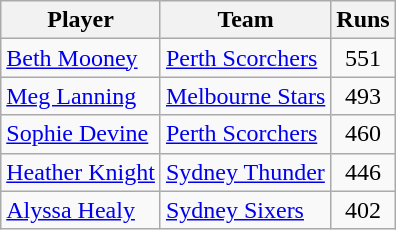<table class="wikitable" style="text-align: center;">
<tr>
<th>Player</th>
<th>Team</th>
<th>Runs</th>
</tr>
<tr>
<td style="text-align:left"><a href='#'>Beth Mooney</a></td>
<td style="text-align:left"><a href='#'>Perth Scorchers</a></td>
<td>551</td>
</tr>
<tr>
<td style="text-align:left"><a href='#'>Meg Lanning</a></td>
<td style="text-align:left"><a href='#'>Melbourne Stars</a></td>
<td>493</td>
</tr>
<tr>
<td style="text-align:left"><a href='#'>Sophie Devine</a></td>
<td style="text-align:left"><a href='#'>Perth Scorchers</a></td>
<td>460</td>
</tr>
<tr>
<td style="text-align:left"><a href='#'>Heather Knight</a></td>
<td style="text-align:left"><a href='#'>Sydney Thunder</a></td>
<td>446</td>
</tr>
<tr>
<td style="text-align:left"><a href='#'>Alyssa Healy</a></td>
<td style="text-align:left"><a href='#'>Sydney Sixers</a></td>
<td>402</td>
</tr>
</table>
